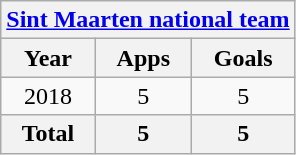<table class="wikitable" style="text-align:center">
<tr>
<th colspan=3><a href='#'>Sint Maarten national team</a></th>
</tr>
<tr>
<th>Year</th>
<th>Apps</th>
<th>Goals</th>
</tr>
<tr>
<td>2018</td>
<td>5</td>
<td>5</td>
</tr>
<tr>
<th>Total</th>
<th>5</th>
<th>5</th>
</tr>
</table>
